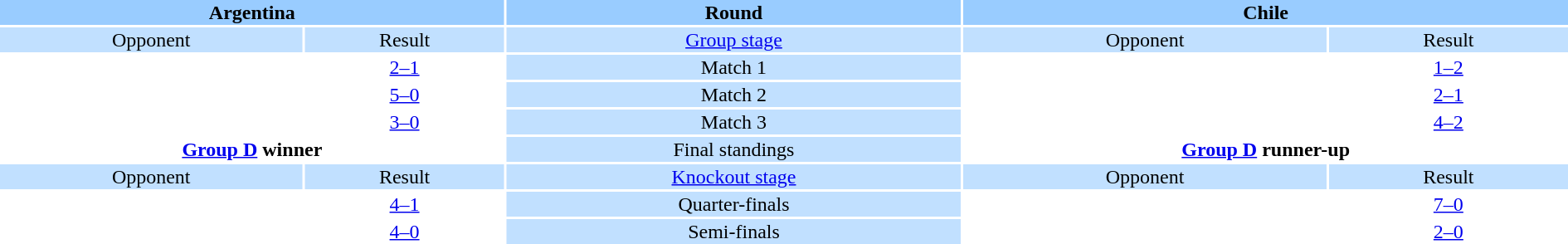<table style="width:100%; text-align:center">
<tr style="vertical-align:top; background:#99CCFF">
<th colspan="2" style="width:1*">Argentina</th>
<th>Round</th>
<th colspan="2" style="width:1*">Chile</th>
</tr>
<tr style="vertical-align:top;background:#C1E0FF">
<td>Opponent</td>
<td>Result</td>
<td><a href='#'>Group stage</a></td>
<td>Opponent</td>
<td>Result</td>
</tr>
<tr>
<td></td>
<td><a href='#'>2–1</a></td>
<td style="background:#C1E0FF">Match 1</td>
<td></td>
<td><a href='#'>1–2</a></td>
</tr>
<tr>
<td></td>
<td><a href='#'>5–0</a></td>
<td style="background:#C1E0FF">Match 2</td>
<td></td>
<td><a href='#'>2–1</a></td>
</tr>
<tr>
<td></td>
<td><a href='#'>3–0</a></td>
<td style="background:#C1E0FF">Match 3</td>
<td></td>
<td><a href='#'>4–2</a></td>
</tr>
<tr>
<td colspan="2" style="text-align:center"><strong><a href='#'>Group D</a> winner</strong><br><div></div></td>
<td style="background:#C1E0FF">Final standings</td>
<td colspan="2" style="text-align:center"><strong><a href='#'>Group D</a> runner-up</strong><br><div></div></td>
</tr>
<tr style="vertical-align:top;background:#c1e0ff">
<td>Opponent</td>
<td>Result</td>
<td><a href='#'>Knockout stage</a></td>
<td>Opponent</td>
<td>Result</td>
</tr>
<tr>
<td></td>
<td><a href='#'>4–1</a></td>
<td style="background:#C1E0FF">Quarter-finals</td>
<td></td>
<td><a href='#'>7–0</a></td>
</tr>
<tr>
<td></td>
<td><a href='#'>4–0</a></td>
<td style="background:#C1E0FF">Semi-finals</td>
<td></td>
<td><a href='#'>2–0</a></td>
</tr>
</table>
